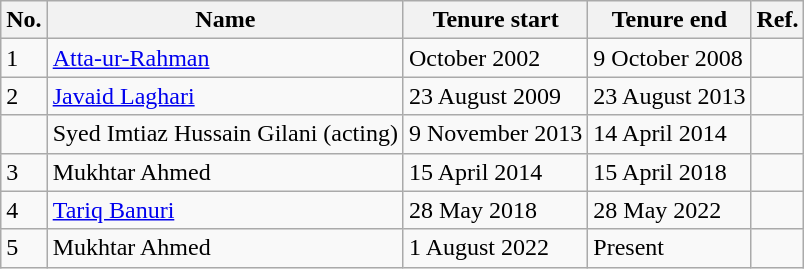<table class="wikitable sortable">
<tr>
<th>No.</th>
<th>Name</th>
<th>Tenure start</th>
<th>Tenure end</th>
<th>Ref.</th>
</tr>
<tr>
<td>1</td>
<td><a href='#'>Atta-ur-Rahman</a></td>
<td>October 2002</td>
<td>9 October 2008</td>
<td></td>
</tr>
<tr>
<td>2</td>
<td><a href='#'>Javaid Laghari</a></td>
<td>23 August 2009</td>
<td>23 August 2013</td>
<td></td>
</tr>
<tr>
<td></td>
<td>Syed Imtiaz Hussain Gilani (acting)</td>
<td>9 November 2013</td>
<td>14 April 2014</td>
<td></td>
</tr>
<tr>
<td>3</td>
<td>Mukhtar Ahmed</td>
<td>15 April 2014</td>
<td>15 April 2018</td>
<td></td>
</tr>
<tr>
<td>4</td>
<td><a href='#'>Tariq Banuri</a></td>
<td>28 May 2018</td>
<td>28 May 2022</td>
<td></td>
</tr>
<tr>
<td>5</td>
<td>Mukhtar Ahmed</td>
<td>1 August 2022</td>
<td>Present</td>
<td></td>
</tr>
</table>
